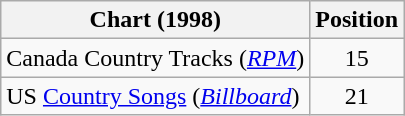<table class="wikitable sortable">
<tr>
<th scope="col">Chart (1998)</th>
<th scope="col">Position</th>
</tr>
<tr>
<td>Canada Country Tracks (<em><a href='#'>RPM</a></em>)</td>
<td align="center">15</td>
</tr>
<tr>
<td>US <a href='#'>Country Songs</a> (<em><a href='#'>Billboard</a></em>)</td>
<td align="center">21</td>
</tr>
</table>
